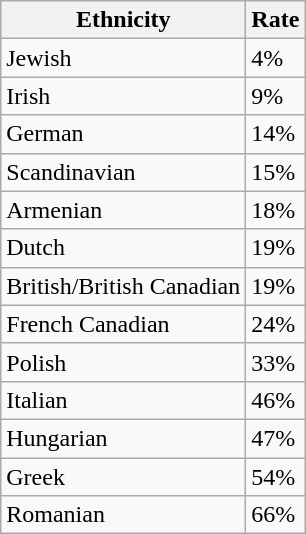<table class="wikitable">
<tr>
<th>Ethnicity</th>
<th>Rate</th>
</tr>
<tr>
<td>Jewish</td>
<td>4%</td>
</tr>
<tr>
<td>Irish</td>
<td>9%</td>
</tr>
<tr>
<td>German</td>
<td>14%</td>
</tr>
<tr>
<td>Scandinavian</td>
<td>15%</td>
</tr>
<tr>
<td>Armenian</td>
<td>18%</td>
</tr>
<tr>
<td>Dutch</td>
<td>19%</td>
</tr>
<tr>
<td>British/British Canadian</td>
<td>19%</td>
</tr>
<tr>
<td>French Canadian</td>
<td>24%</td>
</tr>
<tr>
<td>Polish</td>
<td>33%</td>
</tr>
<tr>
<td>Italian</td>
<td>46%</td>
</tr>
<tr>
<td>Hungarian</td>
<td>47%</td>
</tr>
<tr>
<td>Greek</td>
<td>54%</td>
</tr>
<tr>
<td>Romanian</td>
<td>66%</td>
</tr>
</table>
